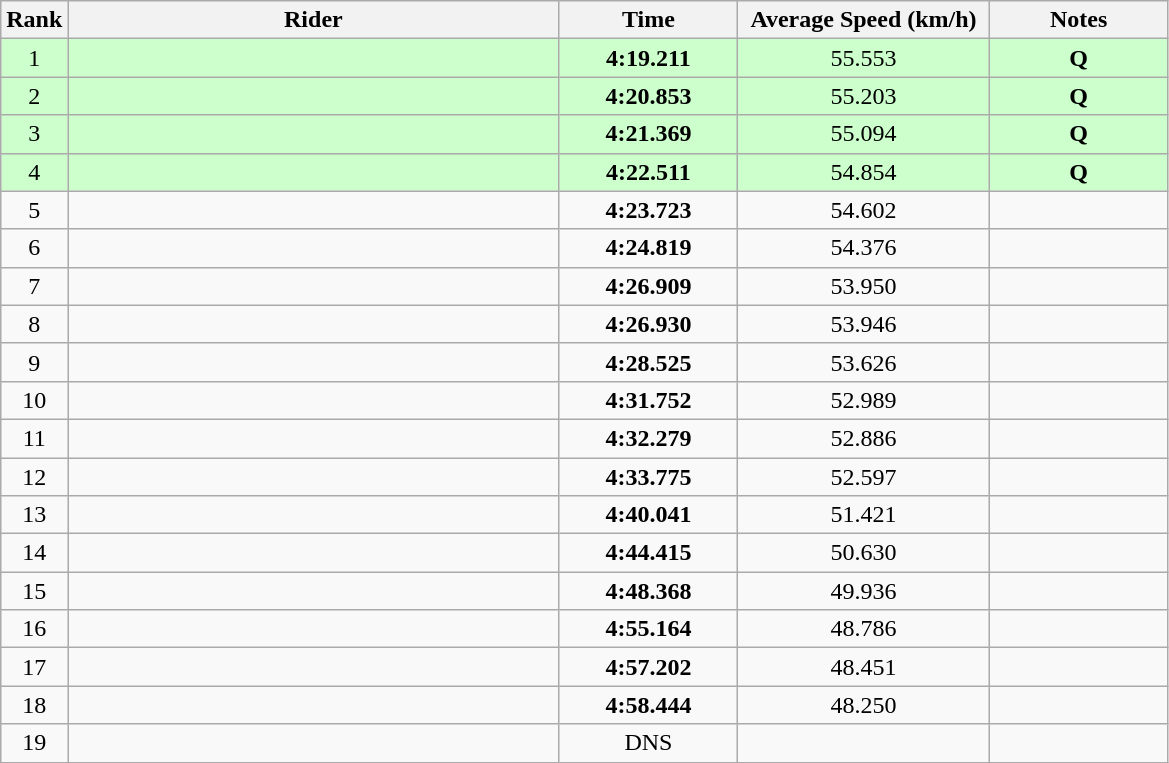<table class="wikitable" style="text-align:center;">
<tr>
<th>Rank</th>
<th style="width:20em;">Rider</th>
<th style="width:7em;">Time</th>
<th style="width:10em;">Average Speed (km/h)</th>
<th style="width:7em;">Notes</th>
</tr>
<tr bgcolor=ccffcc>
<td>1</td>
<td align=left></td>
<td><strong>4:19.211</strong></td>
<td>55.553</td>
<td><strong>Q</strong></td>
</tr>
<tr bgcolor=ccffcc>
<td>2</td>
<td align=left></td>
<td><strong>4:20.853</strong></td>
<td>55.203</td>
<td><strong>Q</strong></td>
</tr>
<tr bgcolor=ccffcc>
<td>3</td>
<td align=left></td>
<td><strong>4:21.369</strong></td>
<td>55.094</td>
<td><strong>Q</strong></td>
</tr>
<tr bgcolor=ccffcc>
<td>4</td>
<td align=left></td>
<td><strong>4:22.511</strong></td>
<td>54.854</td>
<td><strong>Q</strong></td>
</tr>
<tr>
<td>5</td>
<td align=left></td>
<td><strong>4:23.723</strong></td>
<td>54.602</td>
<td></td>
</tr>
<tr>
<td>6</td>
<td align=left></td>
<td><strong>4:24.819</strong></td>
<td>54.376</td>
<td></td>
</tr>
<tr>
<td>7</td>
<td align=left></td>
<td><strong>4:26.909</strong></td>
<td>53.950</td>
<td></td>
</tr>
<tr>
<td>8</td>
<td align=left></td>
<td><strong>4:26.930</strong></td>
<td>53.946</td>
<td></td>
</tr>
<tr>
<td>9</td>
<td align=left></td>
<td><strong>4:28.525</strong></td>
<td>53.626</td>
<td></td>
</tr>
<tr>
<td>10</td>
<td align=left></td>
<td><strong>4:31.752</strong></td>
<td>52.989</td>
<td></td>
</tr>
<tr>
<td>11</td>
<td align=left></td>
<td><strong>4:32.279</strong></td>
<td>52.886</td>
<td></td>
</tr>
<tr>
<td>12</td>
<td align=left></td>
<td><strong>4:33.775</strong></td>
<td>52.597</td>
<td></td>
</tr>
<tr>
<td>13</td>
<td align=left></td>
<td><strong>4:40.041</strong></td>
<td>51.421</td>
<td></td>
</tr>
<tr>
<td>14</td>
<td align=left></td>
<td><strong>4:44.415</strong></td>
<td>50.630</td>
<td></td>
</tr>
<tr>
<td>15</td>
<td align=left></td>
<td><strong>4:48.368</strong></td>
<td>49.936</td>
<td></td>
</tr>
<tr>
<td>16</td>
<td align=left></td>
<td><strong>4:55.164</strong></td>
<td>48.786</td>
<td></td>
</tr>
<tr>
<td>17</td>
<td align=left></td>
<td><strong>4:57.202</strong></td>
<td>48.451</td>
<td></td>
</tr>
<tr>
<td>18</td>
<td align=left></td>
<td><strong>4:58.444</strong></td>
<td>48.250</td>
<td></td>
</tr>
<tr>
<td>19</td>
<td align=left></td>
<td>DNS</td>
<td></td>
<td></td>
</tr>
</table>
